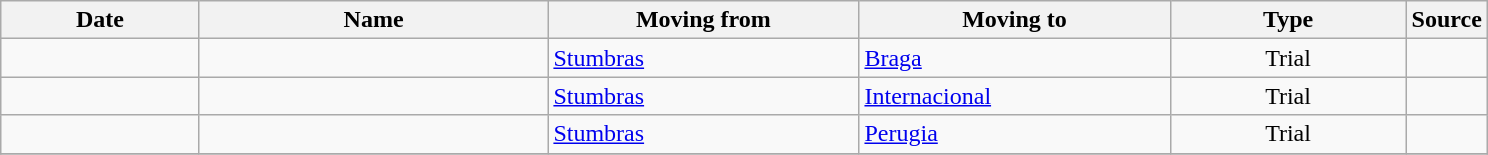<table class="wikitable sortable">
<tr>
<th style="width:125px;">Date</th>
<th style="width:225px;">Name</th>
<th style="width:200px;">Moving from</th>
<th style="width:200px;">Moving to</th>
<th style="width:150px;">Type</th>
<th style="width:20px;">Source</th>
</tr>
<tr>
<td align=center></td>
<td> </td>
<td><a href='#'>Stumbras</a></td>
<td> <a href='#'>Braga</a></td>
<td align=center>Trial</td>
<td align=center></td>
</tr>
<tr>
<td align=center></td>
<td> </td>
<td><a href='#'>Stumbras</a></td>
<td> <a href='#'>Internacional</a></td>
<td align=center>Trial</td>
<td align=center></td>
</tr>
<tr>
<td align=center></td>
<td> </td>
<td><a href='#'>Stumbras</a></td>
<td> <a href='#'>Perugia</a></td>
<td align=center>Trial</td>
<td align=center></td>
</tr>
<tr>
</tr>
</table>
